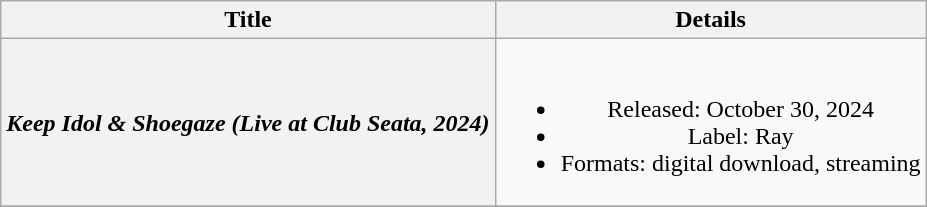<table class="wikitable plainrowheaders" style="text-align:center;">
<tr>
<th scope="col">Title</th>
<th scope="col">Details</th>
</tr>
<tr>
<th scope="row"><em>Keep Idol & Shoegaze (Live at Club Seata, 2024)</em></th>
<td><br><ul><li>Released: October 30, 2024</li><li>Label: Ray</li><li>Formats: digital download, streaming</li></ul></td>
</tr>
<tr>
</tr>
</table>
